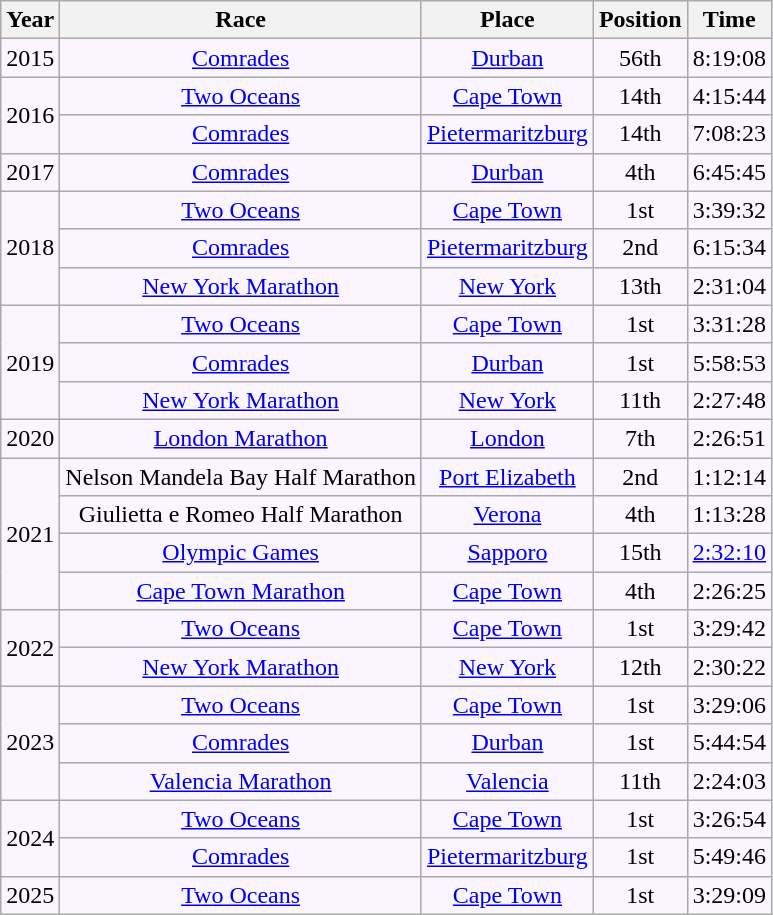<table class="wikitable" style="text-align:center; background:#faf5ff;">
<tr>
<th>Year</th>
<th>Race</th>
<th>Place</th>
<th>Position</th>
<th>Time</th>
</tr>
<tr>
<td>2015</td>
<td><a href='#'>Comrades</a></td>
<td><a href='#'>Durban</a></td>
<td>56th</td>
<td>8:19:08</td>
</tr>
<tr>
<td rowspan=2>2016</td>
<td><a href='#'>Two Oceans</a></td>
<td><a href='#'>Cape Town</a></td>
<td>14th</td>
<td>4:15:44</td>
</tr>
<tr>
<td><a href='#'>Comrades</a></td>
<td><a href='#'>Pietermaritzburg</a></td>
<td>14th</td>
<td>7:08:23</td>
</tr>
<tr>
<td>2017</td>
<td><a href='#'>Comrades</a></td>
<td><a href='#'>Durban</a></td>
<td>4th</td>
<td>6:45:45</td>
</tr>
<tr>
<td rowspan=3>2018</td>
<td><a href='#'>Two Oceans</a></td>
<td><a href='#'>Cape Town</a></td>
<td>1st</td>
<td>3:39:32</td>
</tr>
<tr>
<td><a href='#'>Comrades</a></td>
<td><a href='#'>Pietermaritzburg</a></td>
<td>2nd</td>
<td>6:15:34</td>
</tr>
<tr>
<td><a href='#'>New York Marathon</a></td>
<td><a href='#'>New York</a></td>
<td>13th</td>
<td>2:31:04</td>
</tr>
<tr>
<td rowspan=3>2019</td>
<td><a href='#'>Two Oceans</a></td>
<td><a href='#'>Cape Town</a></td>
<td>1st</td>
<td>3:31:28</td>
</tr>
<tr>
<td><a href='#'>Comrades</a></td>
<td><a href='#'>Durban</a></td>
<td>1st</td>
<td>5:58:53</td>
</tr>
<tr>
<td><a href='#'>New York Marathon</a></td>
<td><a href='#'>New York</a></td>
<td>11th</td>
<td>2:27:48</td>
</tr>
<tr>
<td>2020</td>
<td><a href='#'>London Marathon</a></td>
<td><a href='#'>London</a></td>
<td>7th</td>
<td>2:26:51</td>
</tr>
<tr>
<td rowspan="4">2021</td>
<td>Nelson Mandela Bay Half Marathon</td>
<td><a href='#'>Port Elizabeth</a></td>
<td>2nd</td>
<td>1:12:14</td>
</tr>
<tr>
<td>Giulietta e Romeo Half Marathon</td>
<td><a href='#'>Verona</a></td>
<td>4th</td>
<td>1:13:28</td>
</tr>
<tr>
<td><a href='#'>Olympic Games</a></td>
<td><a href='#'>Sapporo</a></td>
<td>15th</td>
<td><a href='#'>2:32:10</a></td>
</tr>
<tr>
<td><a href='#'>Cape Town Marathon</a></td>
<td><a href='#'>Cape Town</a></td>
<td>4th</td>
<td>2:26:25</td>
</tr>
<tr>
<td rowspan="2">2022</td>
<td><a href='#'>Two Oceans</a></td>
<td><a href='#'>Cape Town</a></td>
<td>1st</td>
<td>3:29:42</td>
</tr>
<tr>
<td><a href='#'>New York Marathon</a></td>
<td><a href='#'>New York</a></td>
<td>12th</td>
<td>2:30:22</td>
</tr>
<tr>
<td rowspan="3">2023</td>
<td><a href='#'>Two Oceans</a></td>
<td><a href='#'>Cape Town</a></td>
<td>1st</td>
<td>3:29:06</td>
</tr>
<tr>
<td><a href='#'>Comrades</a></td>
<td><a href='#'>Durban</a></td>
<td>1st</td>
<td>5:44:54</td>
</tr>
<tr>
<td><a href='#'>Valencia Marathon</a></td>
<td><a href='#'>Valencia</a></td>
<td>11th</td>
<td>2:24:03</td>
</tr>
<tr>
<td rowspan="2">2024</td>
<td><a href='#'>Two Oceans</a></td>
<td><a href='#'>Cape Town</a></td>
<td>1st</td>
<td>3:26:54</td>
</tr>
<tr>
<td><a href='#'>Comrades</a></td>
<td><a href='#'>Pietermaritzburg</a></td>
<td>1st</td>
<td>5:49:46</td>
</tr>
<tr>
<td rowspan="2">2025</td>
<td><a href='#'>Two Oceans</a></td>
<td><a href='#'>Cape Town</a></td>
<td>1st</td>
<td>3:29:09</td>
</tr>
</table>
